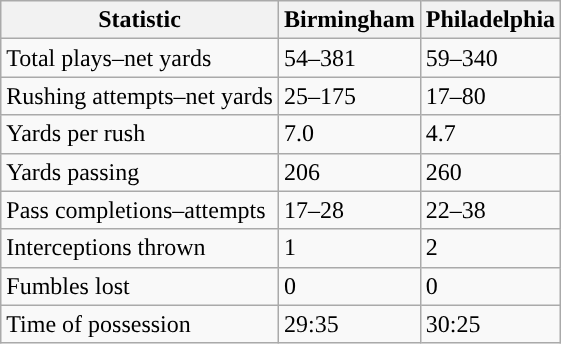<table class="wikitable">
<tr>
<th>Statistic</th>
<th>Birmingham</th>
<th>Philadelphia</th>
</tr>
<tr>
<td>Total plays–net yards</td>
<td>54–381</td>
<td>59–340</td>
</tr>
<tr>
<td>Rushing attempts–net yards</td>
<td>25–175</td>
<td>17–80</td>
</tr>
<tr>
<td>Yards per rush</td>
<td>7.0</td>
<td>4.7</td>
</tr>
<tr>
<td>Yards passing</td>
<td>206</td>
<td>260</td>
</tr>
<tr>
<td>Pass completions–attempts</td>
<td>17–28</td>
<td>22–38</td>
</tr>
<tr>
<td>Interceptions thrown</td>
<td>1</td>
<td>2</td>
</tr>
<tr>
<td>Fumbles lost</td>
<td>0</td>
<td>0</td>
</tr>
<tr>
<td>Time of possession</td>
<td>29:35</td>
<td>30:25</td>
</tr>
</table>
